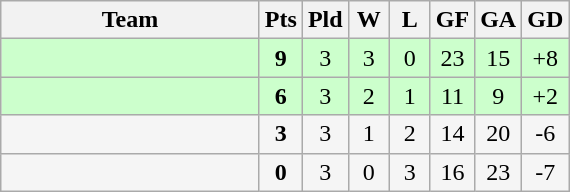<table class="wikitable" style="text-align:center;">
<tr>
<th width=165>Team</th>
<th width=20>Pts</th>
<th width=20>Pld</th>
<th width=20>W</th>
<th width=20>L</th>
<th width=20>GF</th>
<th width=20>GA</th>
<th width=20>GD</th>
</tr>
<tr align=center style="background:#ccffcc;">
<td style="text-align:left;"></td>
<td><strong>9</strong></td>
<td>3</td>
<td>3</td>
<td>0</td>
<td>23</td>
<td>15</td>
<td>+8</td>
</tr>
<tr align=center style="background:#ccffcc;">
<td style="text-align:left;"></td>
<td><strong>6</strong></td>
<td>3</td>
<td>2</td>
<td>1</td>
<td>11</td>
<td>9</td>
<td>+2</td>
</tr>
<tr align=center style="background:#f5f5f5;">
<td style="text-align:left;"></td>
<td><strong>3</strong></td>
<td>3</td>
<td>1</td>
<td>2</td>
<td>14</td>
<td>20</td>
<td>-6</td>
</tr>
<tr align=center style="background:#f5f5f5;">
<td style="text-align:left;"></td>
<td><strong>0</strong></td>
<td>3</td>
<td>0</td>
<td>3</td>
<td>16</td>
<td>23</td>
<td>-7</td>
</tr>
</table>
